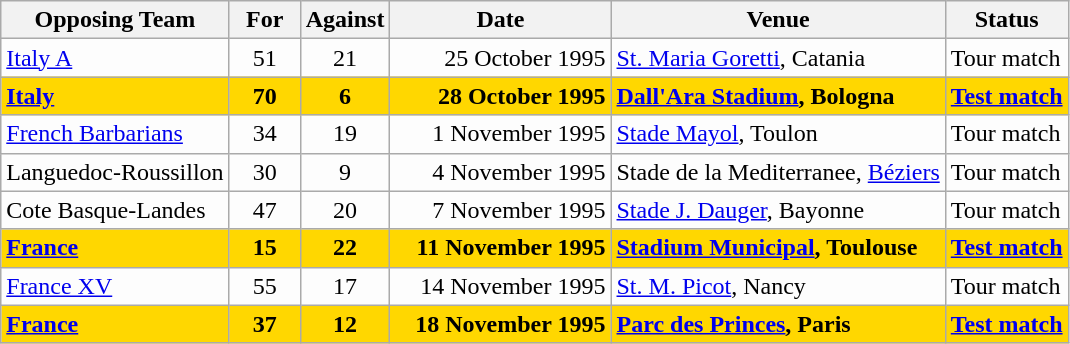<table class=wikitable>
<tr>
<th>Opposing Team</th>
<th>For</th>
<th>Against</th>
<th>Date</th>
<th>Venue</th>
<th>Status</th>
</tr>
<tr bgcolor=#fdfdfd>
<td><a href='#'>Italy A</a></td>
<td align=center width=40>51</td>
<td align=center width=40>21</td>
<td width=140 align=right>25 October 1995</td>
<td><a href='#'>St. Maria Goretti</a>, Catania</td>
<td>Tour match</td>
</tr>
<tr bgcolor=gold>
<td><strong><a href='#'>Italy</a></strong></td>
<td align=center width=40><strong>70</strong></td>
<td align=center width=40><strong>6</strong></td>
<td width=140 align=right><strong>28 October 1995</strong></td>
<td><strong><a href='#'>Dall'Ara Stadium</a>, Bologna</strong></td>
<td><strong><a href='#'>Test match</a></strong></td>
</tr>
<tr bgcolor=#fdfdfd>
<td><a href='#'>French Barbarians</a></td>
<td align=center width=40>34</td>
<td align=center width=40>19</td>
<td width=140 align=right>1 November 1995</td>
<td><a href='#'>Stade Mayol</a>, Toulon</td>
<td>Tour match</td>
</tr>
<tr bgcolor=#fdfdfd>
<td>Languedoc-Roussillon</td>
<td align=center width=40>30</td>
<td align=center width=40>9</td>
<td width=140 align=right>4 November 1995</td>
<td>Stade de la Mediterranee, <a href='#'>Béziers</a></td>
<td>Tour match</td>
</tr>
<tr bgcolor=#fdfdfd>
<td>Cote Basque-Landes</td>
<td align=center width=40>47</td>
<td align=center width=40>20</td>
<td width=140 align=right>7 November 1995</td>
<td><a href='#'>Stade J. Dauger</a>, Bayonne</td>
<td>Tour match</td>
</tr>
<tr bgcolor=gold>
<td><strong><a href='#'>France</a></strong></td>
<td align=center width=40><strong>15</strong></td>
<td align=center width=40><strong>22</strong></td>
<td width=140 align=right><strong>11 November 1995</strong></td>
<td><strong><a href='#'>Stadium Municipal</a>, Toulouse</strong></td>
<td><strong><a href='#'>Test match</a></strong></td>
</tr>
<tr bgcolor=#fdfdfd>
<td><a href='#'>France XV</a></td>
<td align=center width=40>55</td>
<td align=center width=40>17</td>
<td width=140 align=right>14 November 1995</td>
<td><a href='#'>St. M. Picot</a>, Nancy</td>
<td>Tour match</td>
</tr>
<tr bgcolor=gold>
<td><strong><a href='#'>France</a></strong></td>
<td align=center width=40><strong>37</strong></td>
<td align=center width=40><strong>12</strong></td>
<td width=140 align=right><strong>18 November 1995</strong></td>
<td><strong><a href='#'>Parc des Princes</a>, Paris</strong></td>
<td><strong><a href='#'>Test match</a></strong></td>
</tr>
</table>
